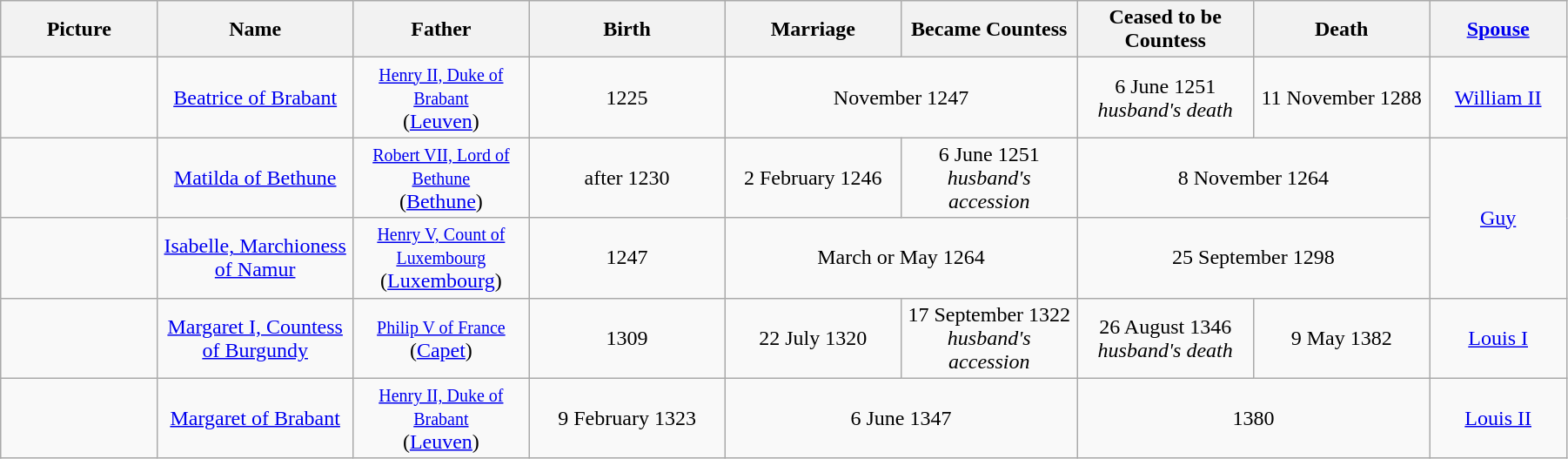<table style="width:95%;" class="wikitable">
<tr>
<th style="width:8%;">Picture</th>
<th style="width:10%;">Name</th>
<th style="width:9%;">Father</th>
<th style="width:10%;">Birth</th>
<th style="width:9%;">Marriage</th>
<th style="width:9%;">Became Countess</th>
<th style="width:9%;">Ceased to be Countess</th>
<th style="width:9%;">Death</th>
<th style="width:7%;"><a href='#'>Spouse</a></th>
</tr>
<tr>
<td style="text-align:center;"></td>
<td style="text-align:center;"><a href='#'>Beatrice of Brabant</a></td>
<td style="text-align:center;"><small><a href='#'>Henry II, Duke of Brabant</a></small><br>(<a href='#'>Leuven</a>)</td>
<td style="text-align:center;">1225</td>
<td style="text-align:center;" colspan="2">November 1247</td>
<td style="text-align:center;">6 June 1251<br><em>husband's death</em></td>
<td style="text-align:center;">11 November 1288</td>
<td style="text-align:center;"><a href='#'>William II</a></td>
</tr>
<tr>
<td style="text-align:center;"></td>
<td style="text-align:center;"><a href='#'>Matilda of Bethune</a></td>
<td style="text-align:center;"><small><a href='#'>Robert VII, Lord of Bethune</a></small><br>(<a href='#'>Bethune</a>)</td>
<td style="text-align:center;">after 1230</td>
<td style="text-align:center;">2 February 1246</td>
<td style="text-align:center;">6 June 1251<br><em>husband's accession</em></td>
<td style="text-align:center;" colspan="2">8 November 1264</td>
<td style="text-align:center;" rowspan="2"><a href='#'>Guy</a></td>
</tr>
<tr>
<td style="text-align:center;"></td>
<td style="text-align:center;"><a href='#'>Isabelle, Marchioness of Namur</a></td>
<td style="text-align:center;"><small><a href='#'>Henry V, Count of Luxembourg</a></small><br>(<a href='#'>Luxembourg</a>)</td>
<td style="text-align:center;">1247</td>
<td style="text-align:center;" colspan="2">March or May 1264</td>
<td style="text-align:center;" colspan="2">25 September 1298</td>
</tr>
<tr>
<td style="text-align:center;"></td>
<td style="text-align:center;"><a href='#'>Margaret I, Countess of Burgundy</a></td>
<td style="text-align:center;"><small><a href='#'>Philip V of France</a></small><br>(<a href='#'>Capet</a>)</td>
<td style="text-align:center;">1309</td>
<td style="text-align:center;">22 July 1320</td>
<td style="text-align:center;">17 September 1322<br><em>husband's accession</em></td>
<td style="text-align:center;">26 August 1346<br><em>husband's death</em></td>
<td style="text-align:center;">9 May 1382</td>
<td style="text-align:center;"><a href='#'>Louis I</a></td>
</tr>
<tr>
<td style="text-align:center;"></td>
<td style="text-align:center;"><a href='#'>Margaret of Brabant</a></td>
<td style="text-align:center;"><small><a href='#'>Henry II, Duke of Brabant</a></small><br>(<a href='#'>Leuven</a>)</td>
<td style="text-align:center;">9 February 1323</td>
<td style="text-align:center;" colspan="2">6 June 1347</td>
<td style="text-align:center;" colspan="2">1380</td>
<td style="text-align:center;"><a href='#'>Louis II</a></td>
</tr>
</table>
